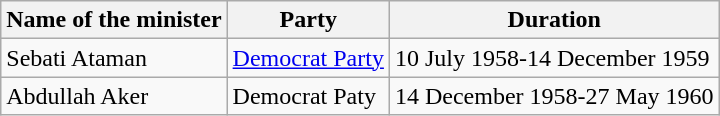<table class="sortable wikitable">
<tr>
<th>Name of the minister</th>
<th>Party</th>
<th>Duration</th>
</tr>
<tr>
<td>Sebati Ataman</td>
<td><a href='#'>Democrat Party</a></td>
<td>10 July 1958-14 December 1959</td>
</tr>
<tr>
<td>Abdullah Aker</td>
<td>Democrat Paty</td>
<td>14 December 1958-27 May 1960</td>
</tr>
</table>
